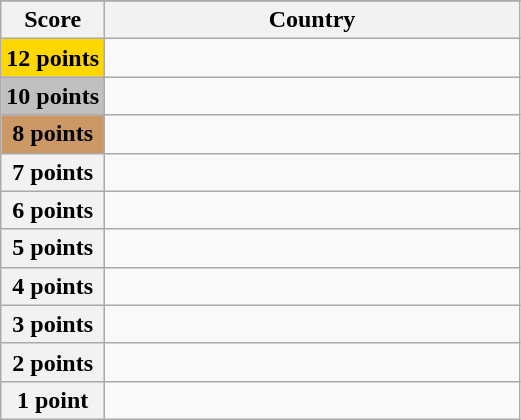<table class="wikitable">
<tr>
</tr>
<tr>
<th scope="col" width="20%">Score</th>
<th scope="col">Country</th>
</tr>
<tr>
<th scope="row" style="background:gold">12 points</th>
<td></td>
</tr>
<tr>
<th scope="row" style="background:silver">10 points</th>
<td></td>
</tr>
<tr>
<th scope="row" style="background:#CC9966">8 points</th>
<td></td>
</tr>
<tr>
<th scope="row">7 points</th>
<td></td>
</tr>
<tr>
<th scope="row">6 points</th>
<td></td>
</tr>
<tr>
<th scope="row">5 points</th>
<td></td>
</tr>
<tr>
<th scope="row">4 points</th>
<td></td>
</tr>
<tr>
<th scope="row">3 points</th>
<td></td>
</tr>
<tr>
<th scope="row">2 points</th>
<td></td>
</tr>
<tr>
<th scope="row">1 point</th>
<td></td>
</tr>
</table>
